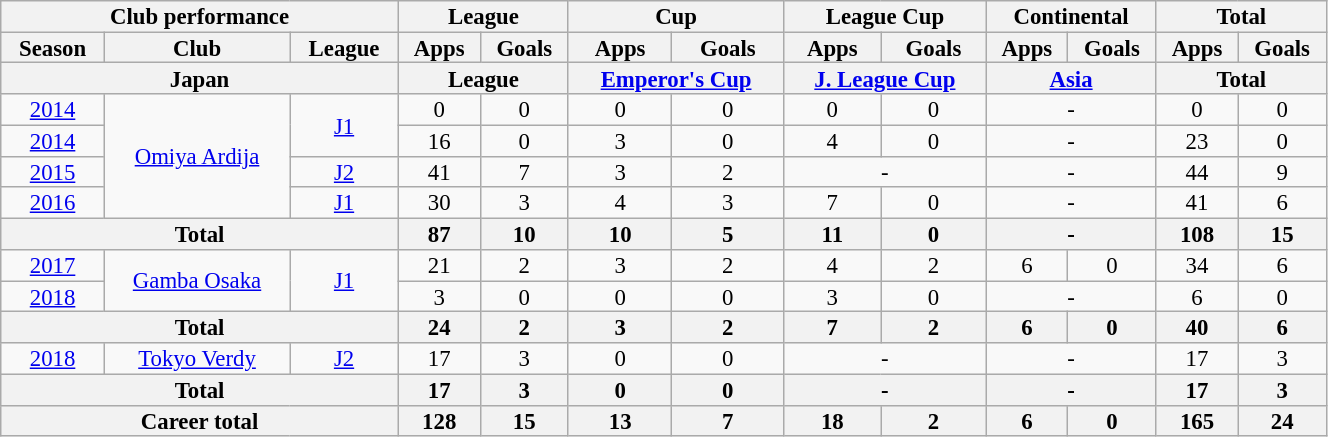<table class="wikitable" style="text-align:center; line-height:90%; font-size:95%; width:70%;">
<tr>
<th colspan=3>Club performance</th>
<th colspan=2>League</th>
<th colspan=2>Cup</th>
<th colspan=2>League Cup</th>
<th colspan=2>Continental</th>
<th colspan=2>Total</th>
</tr>
<tr>
<th>Season</th>
<th>Club</th>
<th>League</th>
<th>Apps</th>
<th>Goals</th>
<th>Apps</th>
<th>Goals</th>
<th>Apps</th>
<th>Goals</th>
<th>Apps</th>
<th>Goals</th>
<th>Apps</th>
<th>Goals</th>
</tr>
<tr>
<th colspan=3>Japan</th>
<th colspan=2>League</th>
<th colspan=2><a href='#'>Emperor's Cup</a></th>
<th colspan=2><a href='#'>J. League Cup</a></th>
<th colspan=2><a href='#'>Asia</a></th>
<th colspan=2>Total</th>
</tr>
<tr>
<td><a href='#'>2014</a></td>
<td rowspan="4"><a href='#'>Omiya Ardija</a></td>
<td rowspan="2"><a href='#'>J1</a></td>
<td>0</td>
<td>0</td>
<td>0</td>
<td>0</td>
<td>0</td>
<td>0</td>
<td colspan="2">-</td>
<td>0</td>
<td>0</td>
</tr>
<tr>
<td><a href='#'>2014</a></td>
<td>16</td>
<td>0</td>
<td>3</td>
<td>0</td>
<td>4</td>
<td>0</td>
<td colspan="2">-</td>
<td>23</td>
<td>0</td>
</tr>
<tr>
<td><a href='#'>2015</a></td>
<td><a href='#'>J2</a></td>
<td>41</td>
<td>7</td>
<td>3</td>
<td>2</td>
<td colspan="2">-</td>
<td colspan="2">-</td>
<td>44</td>
<td>9</td>
</tr>
<tr>
<td><a href='#'>2016</a></td>
<td><a href='#'>J1</a></td>
<td>30</td>
<td>3</td>
<td>4</td>
<td>3</td>
<td>7</td>
<td>0</td>
<td colspan="2">-</td>
<td>41</td>
<td>6</td>
</tr>
<tr>
<th colspan="3">Total</th>
<th>87</th>
<th>10</th>
<th>10</th>
<th>5</th>
<th>11</th>
<th>0</th>
<th colspan="2">-</th>
<th>108</th>
<th>15</th>
</tr>
<tr>
<td><a href='#'>2017</a></td>
<td rowspan="2"><a href='#'>Gamba Osaka</a></td>
<td rowspan="2"><a href='#'>J1</a></td>
<td>21</td>
<td>2</td>
<td>3</td>
<td>2</td>
<td>4</td>
<td>2</td>
<td>6</td>
<td>0</td>
<td>34</td>
<td>6</td>
</tr>
<tr>
<td><a href='#'>2018</a></td>
<td>3</td>
<td>0</td>
<td>0</td>
<td>0</td>
<td>3</td>
<td>0</td>
<td colspan="2">-</td>
<td>6</td>
<td>0</td>
</tr>
<tr>
<th colspan="3">Total</th>
<th>24</th>
<th>2</th>
<th>3</th>
<th>2</th>
<th>7</th>
<th>2</th>
<th>6</th>
<th>0</th>
<th>40</th>
<th>6</th>
</tr>
<tr>
<td><a href='#'>2018</a></td>
<td rowspan="1"><a href='#'>Tokyo Verdy</a></td>
<td rowspan="1"><a href='#'>J2</a></td>
<td>17</td>
<td>3</td>
<td>0</td>
<td>0</td>
<td colspan="2">-</td>
<td colspan="2">-</td>
<td>17</td>
<td>3</td>
</tr>
<tr>
<th colspan="3">Total</th>
<th>17</th>
<th>3</th>
<th>0</th>
<th>0</th>
<th colspan="2">-</th>
<th colspan="2">-</th>
<th>17</th>
<th>3</th>
</tr>
<tr>
<th colspan="3">Career total</th>
<th>128</th>
<th>15</th>
<th>13</th>
<th>7</th>
<th>18</th>
<th>2</th>
<th>6</th>
<th>0</th>
<th>165</th>
<th>24</th>
</tr>
</table>
